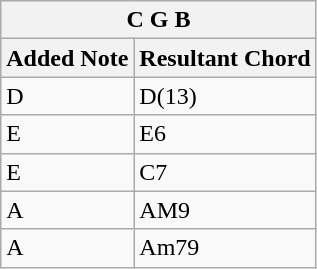<table class="wikitable">
<tr>
<th colspan="2">C G B</th>
</tr>
<tr>
<th>Added Note</th>
<th>Resultant Chord</th>
</tr>
<tr>
<td>D</td>
<td>D(13)</td>
</tr>
<tr>
<td>E</td>
<td>E6</td>
</tr>
<tr>
<td>E</td>
<td>C7</td>
</tr>
<tr>
<td>A</td>
<td>AM9</td>
</tr>
<tr>
<td>A</td>
<td>Am79</td>
</tr>
</table>
